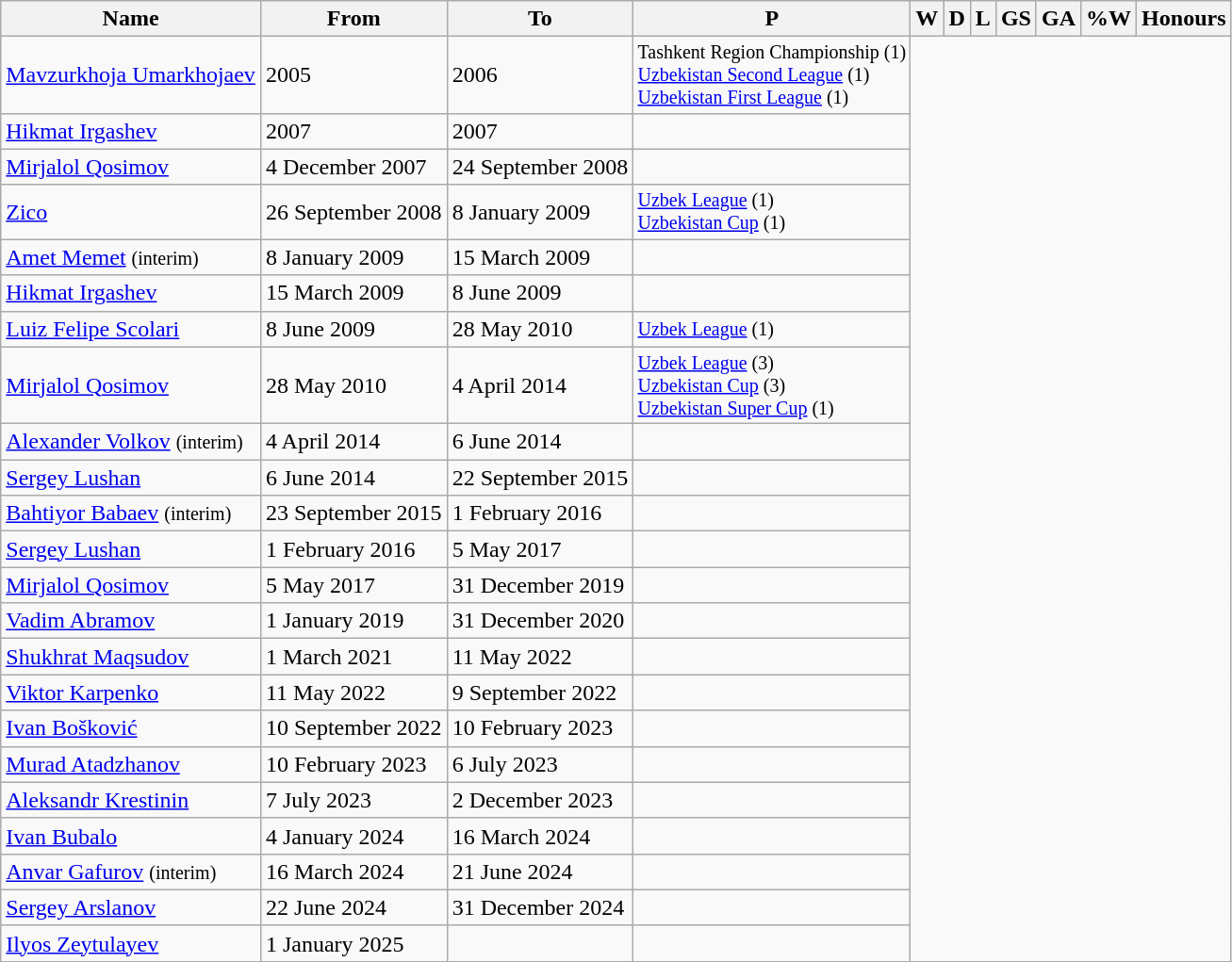<table class="wikitable sortable" style="text-align: center">
<tr>
<th>Name</th>
<th class="unsortable">From</th>
<th class="unsortable">To</th>
<th abbr="TOTAL OF MATCHES PLAYED">P</th>
<th abbr="MATCHES WON">W</th>
<th abbr="MATCHES DRAWN">D</th>
<th abbr="MATCHES LOST">L</th>
<th abbr="GOALS SCORED">GS</th>
<th abbr="GOAL AGAINST">GA</th>
<th abbr="PERCENTAGE OF MATCHES WON">%W</th>
<th abbr="HONOURS">Honours</th>
</tr>
<tr>
<td align=left> <a href='#'>Mavzurkhoja Umarkhojaev</a></td>
<td align=left>2005</td>
<td align=left>2006<br></td>
<td style="text-align:left;font-size:smaller">Tashkent Region Championship (1) <br> <a href='#'>Uzbekistan Second League</a> (1) <br> <a href='#'>Uzbekistan First League</a> (1)</td>
</tr>
<tr>
<td align=left> <a href='#'>Hikmat Irgashev</a></td>
<td align=left>2007</td>
<td align=left>2007<br></td>
<td style="text-align:left;font-size:smaller"></td>
</tr>
<tr>
<td align=left> <a href='#'>Mirjalol Qosimov</a></td>
<td align=left>4 December 2007</td>
<td align=left>24 September 2008<br></td>
<td style="text-align:left;font-size:smaller"></td>
</tr>
<tr>
<td align=left> <a href='#'>Zico</a></td>
<td align=left>26 September 2008</td>
<td align=left>8 January 2009<br></td>
<td style="text-align:left;font-size:smaller"><a href='#'>Uzbek League</a> (1) <br> <a href='#'>Uzbekistan Cup</a> (1)</td>
</tr>
<tr>
<td align=left> <a href='#'>Amet Memet</a> <small>(interim)</small></td>
<td align=left>8 January 2009</td>
<td align=left>15 March 2009<br></td>
<td style="text-align:left;font-size:smaller"></td>
</tr>
<tr>
<td align=left> <a href='#'>Hikmat Irgashev</a></td>
<td align=left>15 March 2009</td>
<td align=left>8 June 2009<br></td>
<td style="text-align:left;font-size:smaller"></td>
</tr>
<tr>
<td align=left> <a href='#'>Luiz Felipe Scolari</a></td>
<td align=left>8 June 2009</td>
<td align=left>28 May 2010<br></td>
<td style="text-align:left;font-size:smaller"><a href='#'>Uzbek League</a> (1)</td>
</tr>
<tr>
<td align=left> <a href='#'>Mirjalol Qosimov</a></td>
<td align=left>28 May 2010</td>
<td align=left>4 April 2014<br></td>
<td style="text-align:left;font-size:smaller"><a href='#'>Uzbek League</a> (3) <br> <a href='#'>Uzbekistan Cup</a> (3) <br> <a href='#'>Uzbekistan Super Cup</a> (1)</td>
</tr>
<tr>
<td align=left> <a href='#'>Alexander Volkov</a> <small>(interim)</small></td>
<td align=left>4 April 2014</td>
<td align=left>6 June 2014<br></td>
<td style="text-align:left;font-size:smaller"></td>
</tr>
<tr>
<td align=left> <a href='#'>Sergey Lushan</a></td>
<td align=left>6 June 2014</td>
<td align=left>22 September 2015<br></td>
<td style="text-align:left;font-size:smaller"></td>
</tr>
<tr>
<td align=left> <a href='#'>Bahtiyor Babaev</a> <small>(interim)</small></td>
<td align=left>23 September 2015</td>
<td align=left>1 February 2016<br></td>
<td style="text-align:left;font-size:smaller"></td>
</tr>
<tr>
<td align=left> <a href='#'>Sergey Lushan</a></td>
<td align=left>1 February 2016</td>
<td align=left>5 May 2017<br></td>
<td style="text-align:left;font-size:smaller"></td>
</tr>
<tr>
<td align=left> <a href='#'>Mirjalol Qosimov</a></td>
<td align=left>5 May 2017</td>
<td align=left>31 December 2019<br></td>
<td style="text-align:left;font-size:smaller"></td>
</tr>
<tr>
<td align=left> <a href='#'>Vadim Abramov</a></td>
<td align=left>1 January 2019</td>
<td align=left>31 December 2020<br></td>
<td style="text-align:left;font-size:smaller"></td>
</tr>
<tr>
<td align=left> <a href='#'>Shukhrat Maqsudov</a></td>
<td align=left>1 March 2021</td>
<td align=left>11 May 2022<br></td>
<td style="text-align:left;font-size:smaller"></td>
</tr>
<tr>
<td align=left> <a href='#'>Viktor Karpenko</a></td>
<td align=left>11 May 2022</td>
<td align=left>9 September 2022<br></td>
<td style="text-align:left;font-size:smaller"></td>
</tr>
<tr>
<td align=left> <a href='#'>Ivan Bošković</a></td>
<td align=left>10 September 2022</td>
<td align=left>10 February 2023<br></td>
<td style="text-align:left;font-size:smaller"></td>
</tr>
<tr>
<td align=left> <a href='#'>Murad Atadzhanov</a></td>
<td align=left>10 February 2023</td>
<td align=left>6 July 2023<br></td>
<td style="text-align:left;font-size:smaller"></td>
</tr>
<tr>
<td align=left> <a href='#'>Aleksandr Krestinin</a></td>
<td align=left>7 July 2023</td>
<td align=left>2 December 2023<br></td>
<td style="text-align:left;font-size:smaller"></td>
</tr>
<tr>
<td align=left> <a href='#'>Ivan Bubalo</a></td>
<td align=left>4 January 2024</td>
<td align=left>16 March 2024<br></td>
<td style="text-align:left;font-size:smaller"></td>
</tr>
<tr>
<td align=left> <a href='#'>Anvar Gafurov</a> <small>(interim)</small></td>
<td align=left>16 March 2024</td>
<td align=left>21 June 2024<br></td>
<td style="text-align:left;font-size:smaller"></td>
</tr>
<tr>
<td align=left> <a href='#'>Sergey Arslanov</a></td>
<td align=left>22 June 2024</td>
<td align=left>31 December 2024<br></td>
<td style="text-align:left;font-size:smaller"></td>
</tr>
<tr>
<td align=left> <a href='#'>Ilyos Zeytulayev</a></td>
<td align=left>1 January 2025</td>
<td align=left><br></td>
<td style="text-align:left;font-size:smaller"></td>
</tr>
</table>
